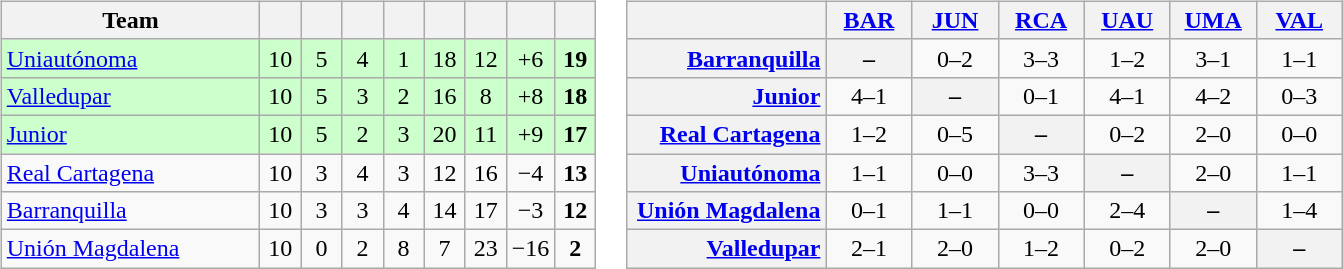<table>
<tr>
<td><br><table class="wikitable" style="text-align: center;">
<tr>
<th width=165>Team</th>
<th width=20></th>
<th width=20></th>
<th width=20></th>
<th width=20></th>
<th width=20></th>
<th width=20></th>
<th width=20></th>
<th width=20></th>
</tr>
<tr align=center bgcolor=CCFFCC>
<td align=left><a href='#'>Uniautónoma</a></td>
<td>10</td>
<td>5</td>
<td>4</td>
<td>1</td>
<td>18</td>
<td>12</td>
<td>+6</td>
<td><strong>19</strong></td>
</tr>
<tr align=center bgcolor=CCFFCC>
<td align=left><a href='#'>Valledupar</a></td>
<td>10</td>
<td>5</td>
<td>3</td>
<td>2</td>
<td>16</td>
<td>8</td>
<td>+8</td>
<td><strong>18</strong></td>
</tr>
<tr align=center bgcolor=CCFFCC>
<td align=left><a href='#'>Junior</a></td>
<td>10</td>
<td>5</td>
<td>2</td>
<td>3</td>
<td>20</td>
<td>11</td>
<td>+9</td>
<td><strong>17</strong></td>
</tr>
<tr align=center>
<td align=left><a href='#'>Real Cartagena</a></td>
<td>10</td>
<td>3</td>
<td>4</td>
<td>3</td>
<td>12</td>
<td>16</td>
<td>−4</td>
<td><strong>13</strong></td>
</tr>
<tr align=center>
<td align=left><a href='#'>Barranquilla</a></td>
<td>10</td>
<td>3</td>
<td>3</td>
<td>4</td>
<td>14</td>
<td>17</td>
<td>−3</td>
<td><strong>12</strong></td>
</tr>
<tr align=center>
<td align=left><a href='#'>Unión Magdalena</a></td>
<td>10</td>
<td>0</td>
<td>2</td>
<td>8</td>
<td>7</td>
<td>23</td>
<td>−16</td>
<td><strong>2</strong></td>
</tr>
</table>
</td>
<td><br><table class="wikitable" style="text-align:center">
<tr>
<th width="125"> </th>
<th width="50"><a href='#'>BAR</a></th>
<th width="50"><a href='#'>JUN</a></th>
<th width="50"><a href='#'>RCA</a></th>
<th width="50"><a href='#'>UAU</a></th>
<th width="50"><a href='#'>UMA</a></th>
<th width="50"><a href='#'>VAL</a></th>
</tr>
<tr>
<th style="text-align:right;"><a href='#'>Barranquilla</a></th>
<th>–</th>
<td>0–2</td>
<td>3–3</td>
<td>1–2</td>
<td>3–1</td>
<td>1–1</td>
</tr>
<tr>
<th style="text-align:right;"><a href='#'>Junior</a></th>
<td>4–1</td>
<th>–</th>
<td>0–1</td>
<td>4–1</td>
<td>4–2</td>
<td>0–3</td>
</tr>
<tr>
<th style="text-align:right;"><a href='#'>Real Cartagena</a></th>
<td>1–2</td>
<td>0–5</td>
<th>–</th>
<td>0–2</td>
<td>2–0</td>
<td>0–0</td>
</tr>
<tr>
<th style="text-align:right;"><a href='#'>Uniautónoma</a></th>
<td>1–1</td>
<td>0–0</td>
<td>3–3</td>
<th>–</th>
<td>2–0</td>
<td>1–1</td>
</tr>
<tr>
<th style="text-align:right;"><a href='#'>Unión Magdalena</a></th>
<td>0–1</td>
<td>1–1</td>
<td>0–0</td>
<td>2–4</td>
<th>–</th>
<td>1–4</td>
</tr>
<tr>
<th style="text-align:right;"><a href='#'>Valledupar</a></th>
<td>2–1</td>
<td>2–0</td>
<td>1–2</td>
<td>0–2</td>
<td>2–0</td>
<th>–</th>
</tr>
</table>
</td>
</tr>
</table>
